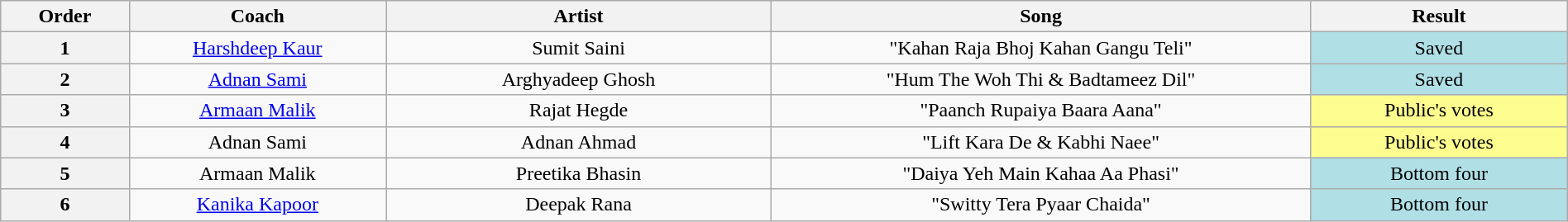<table class="wikitable" style="text-align:center; width:100%;">
<tr>
<th style="width:05%;">Order</th>
<th style="width:10%;">Coach</th>
<th style="width:15%;">Artist</th>
<th style="width:21%;">Song</th>
<th style="width:10%;">Result</th>
</tr>
<tr>
<th>1</th>
<td><a href='#'>Harshdeep Kaur</a></td>
<td>Sumit Saini</td>
<td>"Kahan Raja Bhoj Kahan Gangu Teli"</td>
<td style="background:#b0e0e6;">Saved</td>
</tr>
<tr>
<th>2</th>
<td><a href='#'>Adnan Sami</a></td>
<td>Arghyadeep Ghosh</td>
<td>"Hum The Woh Thi & Badtameez Dil"</td>
<td style="background:#b0e0e6;">Saved</td>
</tr>
<tr>
<th>3</th>
<td><a href='#'>Armaan Malik</a></td>
<td>Rajat Hegde</td>
<td>"Paanch Rupaiya Baara Aana"</td>
<td style="background:#fdfc8f;">Public's votes</td>
</tr>
<tr>
<th>4</th>
<td>Adnan Sami</td>
<td>Adnan Ahmad</td>
<td>"Lift Kara De & Kabhi Naee"</td>
<td style="background:#fdfc8f;">Public's votes</td>
</tr>
<tr>
<th>5</th>
<td>Armaan Malik</td>
<td>Preetika Bhasin</td>
<td>"Daiya Yeh Main Kahaa Aa Phasi"</td>
<td style="background:#b0e0e6;">Bottom four</td>
</tr>
<tr>
<th>6</th>
<td><a href='#'>Kanika Kapoor</a></td>
<td>Deepak Rana</td>
<td>"Switty Tera Pyaar Chaida"</td>
<td style="background:#b0e0e6;">Bottom four</td>
</tr>
</table>
